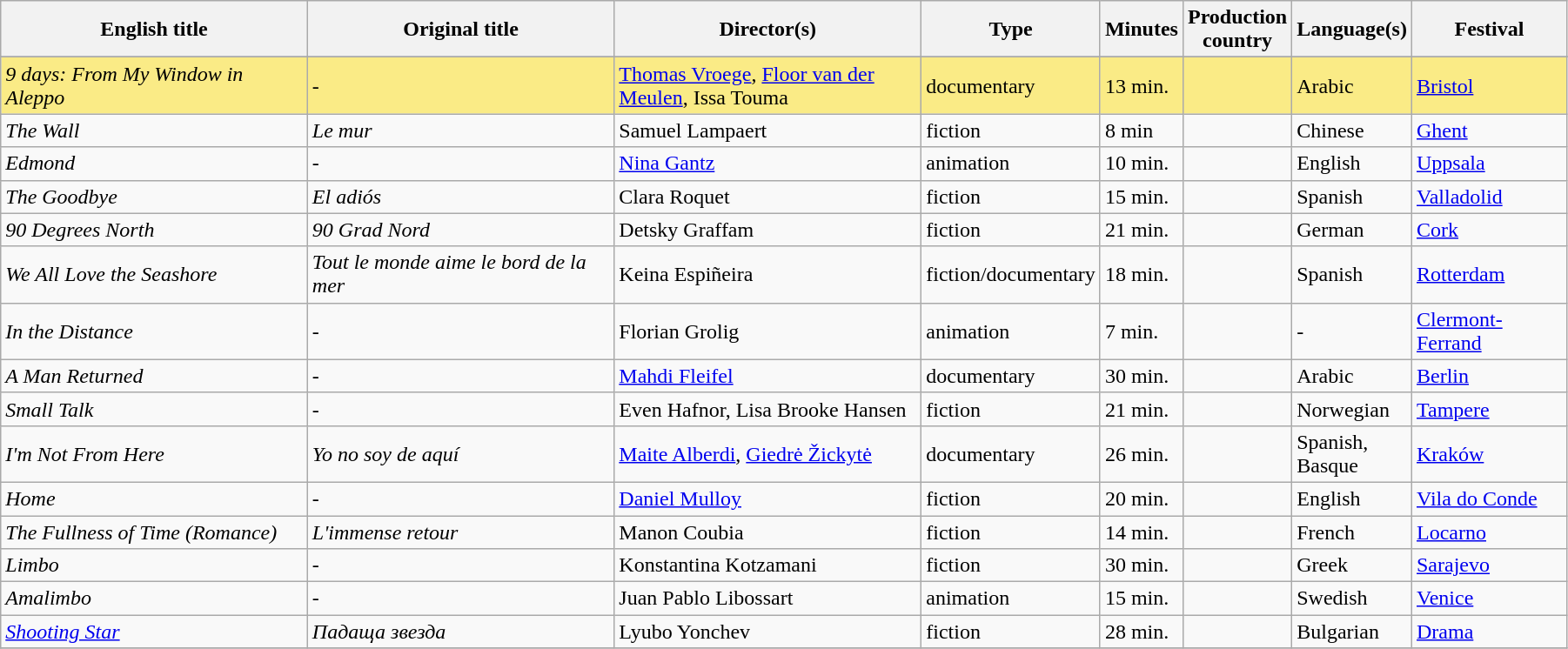<table class="wikitable" width="95%" cellpadding="5">
<tr>
<th width="20%">English title</th>
<th width="20%">Original title</th>
<th width="20%">Director(s)</th>
<th width="10%">Type</th>
<th width="5%">Minutes</th>
<th width="5%">Production country</th>
<th width="5%">Language(s)</th>
<th width="10%">Festival</th>
</tr>
<tr>
</tr>
<tr style="background:#FAEB86">
<td><em>9 days: From My Window in Aleppo</em></td>
<td>-</td>
<td><a href='#'>Thomas Vroege</a>, <a href='#'>Floor van der Meulen</a>, Issa Touma</td>
<td>documentary</td>
<td>13 min.</td>
<td> </td>
<td>Arabic</td>
<td><a href='#'>Bristol</a></td>
</tr>
<tr>
<td><em>The Wall</em></td>
<td><em>Le mur</em></td>
<td>Samuel Lampaert</td>
<td>fiction</td>
<td>8 min</td>
<td></td>
<td>Chinese</td>
<td><a href='#'>Ghent</a></td>
</tr>
<tr>
<td><em>Edmond</em></td>
<td>-</td>
<td><a href='#'>Nina Gantz</a></td>
<td>animation</td>
<td>10 min.</td>
<td></td>
<td>English</td>
<td><a href='#'>Uppsala</a></td>
</tr>
<tr>
<td><em>The Goodbye</em></td>
<td><em>El adiós</em></td>
<td>Clara Roquet</td>
<td>fiction</td>
<td>15 min.</td>
<td> </td>
<td>Spanish</td>
<td><a href='#'>Valladolid</a></td>
</tr>
<tr>
<td><em>90 Degrees North</em></td>
<td><em>90 Grad Nord</em></td>
<td>Detsky Graffam</td>
<td>fiction</td>
<td>21 min.</td>
<td></td>
<td>German</td>
<td><a href='#'>Cork</a></td>
</tr>
<tr>
<td><em>We All Love the Seashore</em></td>
<td><em>Tout le monde aime le bord de la mer</em></td>
<td>Keina Espiñeira</td>
<td>fiction/documentary</td>
<td>18 min.</td>
<td></td>
<td>Spanish</td>
<td><a href='#'>Rotterdam</a></td>
</tr>
<tr>
<td><em>In the Distance</em></td>
<td>-</td>
<td>Florian Grolig</td>
<td>animation</td>
<td>7 min.</td>
<td></td>
<td>-</td>
<td><a href='#'>Clermont-Ferrand</a></td>
</tr>
<tr>
<td><em>A Man Returned </em></td>
<td>-</td>
<td><a href='#'>Mahdi Fleifel</a></td>
<td>documentary</td>
<td>30 min.</td>
<td>   </td>
<td>Arabic</td>
<td><a href='#'>Berlin</a></td>
</tr>
<tr>
<td><em>Small Talk</em></td>
<td>-</td>
<td>Even Hafnor, Lisa Brooke Hansen</td>
<td>fiction</td>
<td>21 min.</td>
<td></td>
<td>Norwegian</td>
<td><a href='#'>Tampere</a></td>
</tr>
<tr>
<td><em>I'm Not From Here</em></td>
<td><em>Yo no soy de aquí</em></td>
<td><a href='#'>Maite Alberdi</a>, <a href='#'>Giedrė Žickytė</a></td>
<td>documentary</td>
<td>26 min.</td>
<td>  </td>
<td>Spanish, Basque</td>
<td><a href='#'>Kraków</a></td>
</tr>
<tr>
<td><em>Home</em></td>
<td>-</td>
<td><a href='#'>Daniel Mulloy</a></td>
<td>fiction</td>
<td>20 min.</td>
<td>  </td>
<td>English</td>
<td><a href='#'>Vila do Conde</a></td>
</tr>
<tr>
<td><em>The Fullness of Time (Romance)</em></td>
<td><em>L'immense retour</em></td>
<td>Manon Coubia</td>
<td>fiction</td>
<td>14 min.</td>
<td> </td>
<td>French</td>
<td><a href='#'>Locarno</a></td>
</tr>
<tr>
<td><em>Limbo</em></td>
<td>-</td>
<td>Konstantina Kotzamani</td>
<td>fiction</td>
<td>30 min.</td>
<td> </td>
<td>Greek</td>
<td><a href='#'>Sarajevo</a></td>
</tr>
<tr>
<td><em>Amalimbo</em></td>
<td>-</td>
<td>Juan Pablo Libossart</td>
<td>animation</td>
<td>15 min.</td>
<td> </td>
<td>Swedish</td>
<td><a href='#'>Venice</a></td>
</tr>
<tr>
<td><em><a href='#'>Shooting Star</a></em></td>
<td><em>Падаща звезда</em></td>
<td>Lyubo Yonchev</td>
<td>fiction</td>
<td>28 min.</td>
<td> </td>
<td>Bulgarian</td>
<td><a href='#'>Drama</a></td>
</tr>
<tr>
</tr>
</table>
